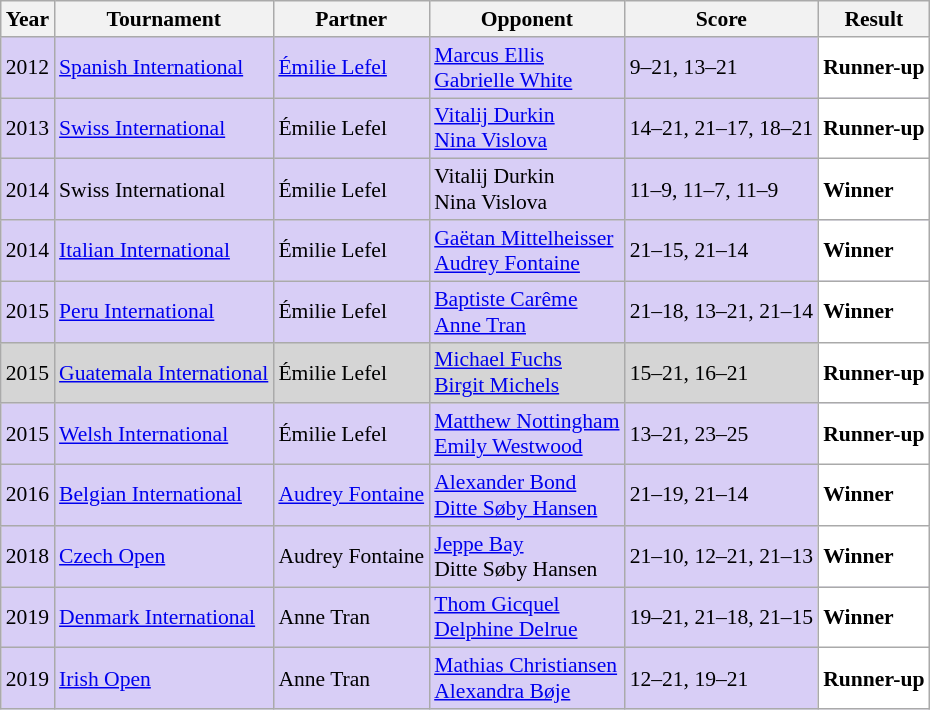<table class="sortable wikitable" style="font-size: 90%;">
<tr>
<th>Year</th>
<th>Tournament</th>
<th>Partner</th>
<th>Opponent</th>
<th>Score</th>
<th>Result</th>
</tr>
<tr style="background:#D8CEF6">
<td align="center">2012</td>
<td align="left"><a href='#'>Spanish International</a></td>
<td align="left"> <a href='#'>Émilie Lefel</a></td>
<td align="left"> <a href='#'>Marcus Ellis</a><br> <a href='#'>Gabrielle White</a></td>
<td align="left">9–21, 13–21</td>
<td style="text-align:left; background:white"> <strong>Runner-up</strong></td>
</tr>
<tr style="background:#D8CEF6">
<td align="center">2013</td>
<td align="left"><a href='#'>Swiss International</a></td>
<td align="left"> Émilie Lefel</td>
<td align="left"> <a href='#'>Vitalij Durkin</a><br> <a href='#'>Nina Vislova</a></td>
<td align="left">14–21, 21–17, 18–21</td>
<td style="text-align:left; background:white"> <strong>Runner-up</strong></td>
</tr>
<tr style="background:#D8CEF6">
<td align="center">2014</td>
<td align="left">Swiss International</td>
<td align="left"> Émilie Lefel</td>
<td align="left"> Vitalij Durkin<br> Nina Vislova</td>
<td align="left">11–9, 11–7, 11–9</td>
<td style="text-align:left; background:white"> <strong>Winner</strong></td>
</tr>
<tr style="background:#D8CEF6">
<td align="center">2014</td>
<td align="left"><a href='#'>Italian International</a></td>
<td align="left"> Émilie Lefel</td>
<td align="left"> <a href='#'>Gaëtan Mittelheisser</a><br> <a href='#'>Audrey Fontaine</a></td>
<td align="left">21–15, 21–14</td>
<td style="text-align:left; background:white"> <strong>Winner</strong></td>
</tr>
<tr style="background:#D8CEF6">
<td align="center">2015</td>
<td align="left"><a href='#'>Peru International</a></td>
<td align="left"> Émilie Lefel</td>
<td align="left"> <a href='#'>Baptiste Carême</a><br> <a href='#'>Anne Tran</a></td>
<td align="left">21–18, 13–21, 21–14</td>
<td style="text-align:left; background:white"> <strong>Winner</strong></td>
</tr>
<tr style="background:#D5D5D5">
<td align="center">2015</td>
<td align="left"><a href='#'>Guatemala International</a></td>
<td align="left"> Émilie Lefel</td>
<td align="left"> <a href='#'>Michael Fuchs</a><br> <a href='#'>Birgit Michels</a></td>
<td align="left">15–21, 16–21</td>
<td style="text-align:left; background:white"> <strong>Runner-up</strong></td>
</tr>
<tr style="background:#D8CEF6">
<td align="center">2015</td>
<td align="left"><a href='#'>Welsh International</a></td>
<td align="left"> Émilie Lefel</td>
<td align="left"> <a href='#'>Matthew Nottingham</a><br> <a href='#'>Emily Westwood</a></td>
<td align="left">13–21, 23–25</td>
<td style="text-align:left; background:white"> <strong>Runner-up</strong></td>
</tr>
<tr style="background:#D8CEF6">
<td align="center">2016</td>
<td align="left"><a href='#'>Belgian International</a></td>
<td align="left"> <a href='#'>Audrey Fontaine</a></td>
<td align="left"> <a href='#'>Alexander Bond</a><br> <a href='#'>Ditte Søby Hansen</a></td>
<td align="left">21–19, 21–14</td>
<td style="text-align:left; background:white"> <strong>Winner</strong></td>
</tr>
<tr style="background:#D8CEF6">
<td align="center">2018</td>
<td align="left"><a href='#'>Czech Open</a></td>
<td align="left"> Audrey Fontaine</td>
<td align="left"> <a href='#'>Jeppe Bay</a><br> Ditte Søby Hansen</td>
<td align="left">21–10, 12–21, 21–13</td>
<td style="text-align:left; background:white"> <strong>Winner</strong></td>
</tr>
<tr style="background:#D8CEF6">
<td align="center">2019</td>
<td align="left"><a href='#'>Denmark International</a></td>
<td align="left"> Anne Tran</td>
<td align="left"> <a href='#'>Thom Gicquel</a><br> <a href='#'>Delphine Delrue</a></td>
<td align="left">19–21, 21–18, 21–15</td>
<td style="text-align:left; background:white"> <strong>Winner</strong></td>
</tr>
<tr style="background:#D8CEF6">
<td align="center">2019</td>
<td align="left"><a href='#'>Irish Open</a></td>
<td align="left"> Anne Tran</td>
<td align="left"> <a href='#'>Mathias Christiansen</a><br> <a href='#'>Alexandra Bøje</a></td>
<td align="left">12–21, 19–21</td>
<td style="text-align:left; background:white"> <strong>Runner-up</strong></td>
</tr>
</table>
